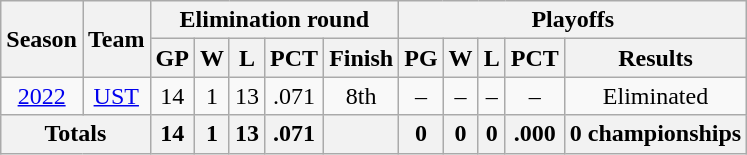<table class=wikitable style="text-align:center">
<tr>
<th rowspan=2>Season</th>
<th rowspan=2>Team</th>
<th colspan="5">Elimination round</th>
<th colspan="5">Playoffs</th>
</tr>
<tr>
<th>GP</th>
<th>W</th>
<th>L</th>
<th>PCT</th>
<th>Finish</th>
<th>PG</th>
<th>W</th>
<th>L</th>
<th>PCT</th>
<th>Results</th>
</tr>
<tr>
<td><a href='#'>2022</a></td>
<td><a href='#'>UST</a></td>
<td>14</td>
<td>1</td>
<td>13</td>
<td>.071</td>
<td>8th</td>
<td>–</td>
<td>–</td>
<td>–</td>
<td>–</td>
<td>Eliminated</td>
</tr>
<tr>
<th colspan="2">Totals</th>
<th>14</th>
<th>1</th>
<th>13</th>
<th>.071</th>
<th></th>
<th>0</th>
<th>0</th>
<th>0</th>
<th>.000</th>
<th>0 championships</th>
</tr>
</table>
